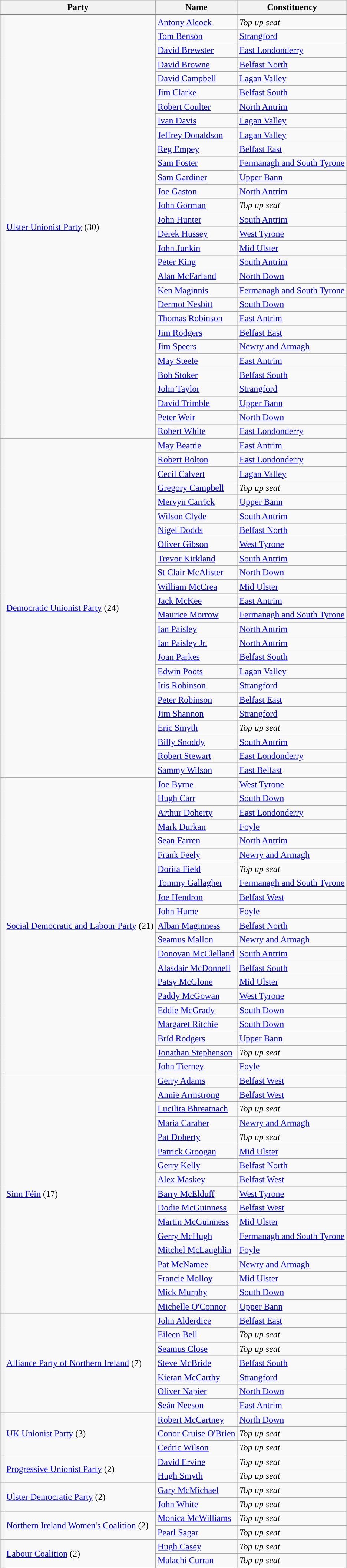<table class="wikitable">
<tr style="border-bottom: 2px solid gray;">
<th colspan=2>Party</th>
<th>Name</th>
<th>Constituency</th>
</tr>
<tr>
<th rowspan="30" style="background-color: "></th>
<td rowspan="30"><a href='#'>Ulster Unionist Party</a> (30)</td>
<td><a href='#'>Antony Alcock</a></td>
<td><em>Top up seat</em></td>
</tr>
<tr>
<td><a href='#'>Tom Benson</a></td>
<td><a href='#'>Strangford</a></td>
</tr>
<tr>
<td><a href='#'>David Brewster</a></td>
<td><a href='#'>East Londonderry</a></td>
</tr>
<tr>
<td><a href='#'>David Browne</a></td>
<td><a href='#'>Belfast North</a></td>
</tr>
<tr>
<td><a href='#'>David Campbell</a></td>
<td><a href='#'>Lagan Valley</a></td>
</tr>
<tr>
<td><a href='#'>Jim Clarke</a></td>
<td><a href='#'>Belfast South</a></td>
</tr>
<tr>
<td><a href='#'>Robert Coulter</a></td>
<td><a href='#'>North Antrim</a></td>
</tr>
<tr>
<td><a href='#'>Ivan Davis</a></td>
<td><a href='#'>Lagan Valley</a></td>
</tr>
<tr>
<td><a href='#'>Jeffrey Donaldson</a></td>
<td><a href='#'>Lagan Valley</a></td>
</tr>
<tr>
<td><a href='#'>Reg Empey</a></td>
<td><a href='#'>Belfast East</a></td>
</tr>
<tr>
<td><a href='#'>Sam Foster</a></td>
<td><a href='#'>Fermanagh and South Tyrone</a></td>
</tr>
<tr>
<td><a href='#'>Sam Gardiner</a></td>
<td><a href='#'>Upper Bann</a></td>
</tr>
<tr>
<td><a href='#'>Joe Gaston</a></td>
<td><a href='#'>North Antrim</a></td>
</tr>
<tr>
<td><a href='#'>John Gorman</a></td>
<td><em>Top up seat</em></td>
</tr>
<tr>
<td><a href='#'>John Hunter</a></td>
<td><a href='#'>South Antrim</a></td>
</tr>
<tr>
<td><a href='#'>Derek Hussey</a></td>
<td><a href='#'>West Tyrone</a></td>
</tr>
<tr>
<td><a href='#'>John Junkin</a></td>
<td><a href='#'>Mid Ulster</a></td>
</tr>
<tr>
<td><a href='#'>Peter King</a></td>
<td><a href='#'>South Antrim</a></td>
</tr>
<tr>
<td><a href='#'>Alan McFarland</a></td>
<td><a href='#'>North Down</a></td>
</tr>
<tr>
<td><a href='#'>Ken Maginnis</a></td>
<td><a href='#'>Fermanagh and South Tyrone</a></td>
</tr>
<tr>
<td><a href='#'>Dermot Nesbitt</a></td>
<td><a href='#'>South Down</a></td>
</tr>
<tr>
<td><a href='#'>Thomas Robinson</a></td>
<td><a href='#'>East Antrim</a></td>
</tr>
<tr>
<td><a href='#'>Jim Rodgers</a></td>
<td><a href='#'>Belfast East</a></td>
</tr>
<tr>
<td><a href='#'>Jim Speers</a></td>
<td><a href='#'>Newry and Armagh</a></td>
</tr>
<tr>
<td><a href='#'>May Steele</a></td>
<td><a href='#'>East Antrim</a></td>
</tr>
<tr>
<td><a href='#'>Bob Stoker</a></td>
<td><a href='#'>Belfast South</a></td>
</tr>
<tr>
<td><a href='#'>John Taylor</a></td>
<td><a href='#'>Strangford</a></td>
</tr>
<tr>
<td><a href='#'>David Trimble</a></td>
<td><a href='#'>Upper Bann</a></td>
</tr>
<tr>
<td><a href='#'>Peter Weir</a></td>
<td><a href='#'>North Down</a></td>
</tr>
<tr>
<td><a href='#'>Robert White</a></td>
<td><a href='#'>East Londonderry</a></td>
</tr>
<tr>
<th rowspan="24" style="background-color: "></th>
<td rowspan="24"><a href='#'>Democratic Unionist Party</a> (24)</td>
<td><a href='#'>May Beattie</a></td>
<td><a href='#'>East Antrim</a></td>
</tr>
<tr>
<td><a href='#'>Robert Bolton</a></td>
<td><a href='#'>East Londonderry</a></td>
</tr>
<tr>
<td><a href='#'>Cecil Calvert</a></td>
<td><a href='#'>Lagan Valley</a></td>
</tr>
<tr>
<td><a href='#'>Gregory Campbell</a></td>
<td><em>Top up seat</em></td>
</tr>
<tr>
<td><a href='#'>Mervyn Carrick</a></td>
<td><a href='#'>Upper Bann</a></td>
</tr>
<tr>
<td><a href='#'>Wilson Clyde</a></td>
<td><a href='#'>South Antrim</a></td>
</tr>
<tr>
<td><a href='#'>Nigel Dodds</a></td>
<td><a href='#'>Belfast North</a></td>
</tr>
<tr>
<td><a href='#'>Oliver Gibson</a></td>
<td><a href='#'>West Tyrone</a></td>
</tr>
<tr>
<td><a href='#'>Trevor Kirkland</a></td>
<td><a href='#'>South Antrim</a></td>
</tr>
<tr>
<td><a href='#'>St Clair McAlister</a></td>
<td><a href='#'>North Down</a></td>
</tr>
<tr>
<td><a href='#'>William McCrea</a></td>
<td><a href='#'>Mid Ulster</a></td>
</tr>
<tr>
<td><a href='#'>Jack McKee</a></td>
<td><a href='#'>East Antrim</a></td>
</tr>
<tr>
<td><a href='#'>Maurice Morrow</a></td>
<td><a href='#'>Fermanagh and South Tyrone</a></td>
</tr>
<tr>
<td><a href='#'>Ian Paisley</a></td>
<td><a href='#'>North Antrim</a></td>
</tr>
<tr>
<td><a href='#'>Ian Paisley Jr.</a></td>
<td><a href='#'>North Antrim</a></td>
</tr>
<tr>
<td><a href='#'>Joan Parkes</a></td>
<td><a href='#'>Belfast South</a></td>
</tr>
<tr>
<td><a href='#'>Edwin Poots</a></td>
<td><a href='#'>Lagan Valley</a></td>
</tr>
<tr>
<td><a href='#'>Iris Robinson</a></td>
<td><a href='#'>Strangford</a></td>
</tr>
<tr>
<td><a href='#'>Peter Robinson</a></td>
<td><a href='#'>Belfast East</a></td>
</tr>
<tr>
<td><a href='#'>Jim Shannon</a></td>
<td><a href='#'>Strangford</a></td>
</tr>
<tr>
<td><a href='#'>Eric Smyth</a></td>
<td><em>Top up seat</em></td>
</tr>
<tr>
<td><a href='#'>Billy Snoddy</a></td>
<td><a href='#'>South Antrim</a></td>
</tr>
<tr>
<td><a href='#'>Robert Stewart</a></td>
<td><a href='#'>East Londonderry</a></td>
</tr>
<tr>
<td><a href='#'>Sammy Wilson</a></td>
<td><a href='#'>East Belfast</a></td>
</tr>
<tr>
<th rowspan="21" style="background-color: "></th>
<td rowspan="21"><a href='#'>Social Democratic and Labour Party</a> (21)</td>
<td><a href='#'>Joe Byrne</a></td>
<td><a href='#'>West Tyrone</a></td>
</tr>
<tr>
<td><a href='#'>Hugh Carr</a></td>
<td><a href='#'>South Down</a></td>
</tr>
<tr>
<td><a href='#'>Arthur Doherty</a></td>
<td><a href='#'>East Londonderry</a></td>
</tr>
<tr>
<td><a href='#'>Mark Durkan</a></td>
<td><a href='#'>Foyle</a></td>
</tr>
<tr>
<td><a href='#'>Sean Farren</a></td>
<td><a href='#'>North Antrim</a></td>
</tr>
<tr>
<td><a href='#'>Frank Feely</a></td>
<td><a href='#'>Newry and Armagh</a></td>
</tr>
<tr>
<td><a href='#'>Dorita Field</a></td>
<td><em>Top up seat</em></td>
</tr>
<tr>
<td><a href='#'>Tommy Gallagher</a></td>
<td><a href='#'>Fermanagh and South Tyrone</a></td>
</tr>
<tr>
<td><a href='#'>Joe Hendron</a></td>
<td><a href='#'>Belfast West</a></td>
</tr>
<tr>
<td><a href='#'>John Hume</a></td>
<td><a href='#'>Foyle</a></td>
</tr>
<tr>
<td><a href='#'>Alban Maginness</a></td>
<td><a href='#'>Belfast North</a></td>
</tr>
<tr>
<td><a href='#'>Seamus Mallon</a></td>
<td><a href='#'>Newry and Armagh</a></td>
</tr>
<tr>
<td><a href='#'>Donovan McClelland</a></td>
<td><a href='#'>South Antrim</a></td>
</tr>
<tr>
<td><a href='#'>Alasdair McDonnell</a></td>
<td><a href='#'>Belfast South</a></td>
</tr>
<tr>
<td><a href='#'>Patsy McGlone</a></td>
<td><a href='#'>Mid Ulster</a></td>
</tr>
<tr>
<td><a href='#'>Paddy McGowan</a></td>
<td><a href='#'>West Tyrone</a></td>
</tr>
<tr>
<td><a href='#'>Eddie McGrady</a></td>
<td><a href='#'>South Down</a></td>
</tr>
<tr>
<td><a href='#'>Margaret Ritchie</a></td>
<td><a href='#'>South Down</a></td>
</tr>
<tr>
<td><a href='#'>Bríd Rodgers</a></td>
<td><a href='#'>Upper Bann</a></td>
</tr>
<tr>
<td><a href='#'>Jonathan Stephenson</a></td>
<td><em>Top up seat</em></td>
</tr>
<tr>
<td><a href='#'>John Tierney</a></td>
<td><a href='#'>Foyle</a></td>
</tr>
<tr>
<th rowspan="17" style="background-color: "></th>
<td rowspan="17"><a href='#'>Sinn Féin</a> (17)</td>
<td><a href='#'>Gerry Adams</a></td>
<td><a href='#'>Belfast West</a></td>
</tr>
<tr>
<td><a href='#'>Annie Armstrong</a></td>
<td><a href='#'>Belfast West</a></td>
</tr>
<tr>
<td><a href='#'>Lucilita Bhreatnach</a></td>
<td><em>Top up seat</em></td>
</tr>
<tr>
<td><a href='#'>Maria Caraher</a></td>
<td><a href='#'>Newry and Armagh</a></td>
</tr>
<tr>
<td><a href='#'>Pat Doherty</a></td>
<td><em>Top up seat</em></td>
</tr>
<tr>
<td><a href='#'>Patrick Groogan</a></td>
<td><a href='#'>Mid Ulster</a></td>
</tr>
<tr>
<td><a href='#'>Gerry Kelly</a></td>
<td><a href='#'>Belfast North</a></td>
</tr>
<tr>
<td><a href='#'>Alex Maskey</a></td>
<td><a href='#'>Belfast West</a></td>
</tr>
<tr>
<td><a href='#'>Barry McElduff</a></td>
<td><a href='#'>West Tyrone</a></td>
</tr>
<tr>
<td><a href='#'>Dodie McGuinness</a></td>
<td><a href='#'>Belfast West</a></td>
</tr>
<tr>
<td><a href='#'>Martin McGuinness</a></td>
<td><a href='#'>Mid Ulster</a></td>
</tr>
<tr>
<td><a href='#'>Gerry McHugh</a></td>
<td><a href='#'>Fermanagh and South Tyrone</a></td>
</tr>
<tr>
<td><a href='#'>Mitchel McLaughlin</a></td>
<td><a href='#'>Foyle</a></td>
</tr>
<tr>
<td><a href='#'>Pat McNamee</a></td>
<td><a href='#'>Newry and Armagh</a></td>
</tr>
<tr>
<td><a href='#'>Francie Molloy</a></td>
<td><a href='#'>Mid Ulster</a></td>
</tr>
<tr>
<td><a href='#'>Mick Murphy</a></td>
<td><a href='#'>South Down</a></td>
</tr>
<tr>
<td><a href='#'>Michelle O'Connor</a></td>
<td><a href='#'>Upper Bann</a></td>
</tr>
<tr>
<th rowspan="7" style="background-color: "></th>
<td rowspan="7"><a href='#'>Alliance Party of Northern Ireland</a> (7)</td>
<td><a href='#'>John Alderdice</a></td>
<td><a href='#'>Belfast East</a></td>
</tr>
<tr>
<td><a href='#'>Eileen Bell</a></td>
<td><em>Top up seat</em></td>
</tr>
<tr>
<td><a href='#'>Seamus Close</a></td>
<td><em>Top up seat</em></td>
</tr>
<tr>
<td><a href='#'>Steve McBride</a></td>
<td><a href='#'>Belfast South</a></td>
</tr>
<tr>
<td><a href='#'>Kieran McCarthy</a></td>
<td><a href='#'>Strangford</a></td>
</tr>
<tr>
<td><a href='#'>Oliver Napier</a></td>
<td><a href='#'>North Down</a></td>
</tr>
<tr>
<td><a href='#'>Seán Neeson</a></td>
<td><a href='#'>East Antrim</a></td>
</tr>
<tr>
<th rowspan="3" style="background-color: "></th>
<td rowspan="3"><a href='#'>UK Unionist Party</a> (3)</td>
<td><a href='#'>Robert McCartney</a></td>
<td><a href='#'>North Down</a></td>
</tr>
<tr>
<td><a href='#'>Conor Cruise O'Brien</a></td>
<td><em>Top up seat</em></td>
</tr>
<tr>
<td><a href='#'>Cedric Wilson</a></td>
<td><em>Top up seat</em></td>
</tr>
<tr>
<th rowspan="2" style="background-color: "></th>
<td rowspan="2"><a href='#'>Progressive Unionist Party</a> (2)</td>
<td><a href='#'>David Ervine</a></td>
<td><em>Top up seat</em></td>
</tr>
<tr>
<td><a href='#'>Hugh Smyth</a></td>
<td><em>Top up seat</em></td>
</tr>
<tr>
<th rowspan="2" style="background-color: "></th>
<td rowspan="2"><a href='#'>Ulster Democratic Party</a> (2)</td>
<td><a href='#'>Gary McMichael</a></td>
<td><em>Top up seat</em></td>
</tr>
<tr>
<td><a href='#'>John White</a></td>
<td><em>Top up seat</em></td>
</tr>
<tr>
<th rowspan="2" style="background-color: "></th>
<td rowspan="2"><a href='#'>Northern Ireland Women's Coalition</a> (2)</td>
<td><a href='#'>Monica McWilliams</a></td>
<td><em>Top up seat</em></td>
</tr>
<tr>
<td><a href='#'>Pearl Sagar</a></td>
<td><em>Top up seat</em></td>
</tr>
<tr>
<th rowspan="2" style="background-color: "></th>
<td rowspan="2"><a href='#'>Labour Coalition</a> (2)</td>
<td><a href='#'>Hugh Casey</a></td>
<td><em>Top up seat</em></td>
</tr>
<tr>
<td><a href='#'>Malachi Curran</a></td>
<td><em>Top up seat</em></td>
</tr>
<tr>
</tr>
</table>
